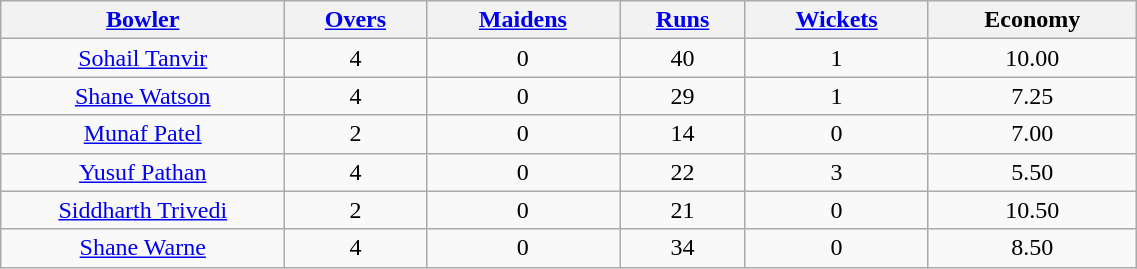<table border="1" cellpadding="1" cellspacing="0" style="border: gray solid 1px; border-collapse: collapse; text-align: center; width: 60%;" class=wikitable>
<tr>
<th width="25%"><a href='#'>Bowler</a></th>
<th><a href='#'>Overs</a></th>
<th><a href='#'>Maidens</a></th>
<th><a href='#'>Runs</a></th>
<th><a href='#'>Wickets</a></th>
<th>Economy</th>
</tr>
<tr>
<td><a href='#'>Sohail Tanvir</a></td>
<td>4</td>
<td>0</td>
<td>40</td>
<td>1</td>
<td>10.00</td>
</tr>
<tr>
<td><a href='#'>Shane Watson</a></td>
<td>4</td>
<td>0</td>
<td>29</td>
<td>1</td>
<td>7.25</td>
</tr>
<tr>
<td><a href='#'>Munaf Patel</a></td>
<td>2</td>
<td>0</td>
<td>14</td>
<td>0</td>
<td>7.00</td>
</tr>
<tr>
<td><a href='#'>Yusuf Pathan</a></td>
<td>4</td>
<td>0</td>
<td>22</td>
<td>3</td>
<td>5.50</td>
</tr>
<tr>
<td><a href='#'>Siddharth Trivedi</a></td>
<td>2</td>
<td>0</td>
<td>21</td>
<td>0</td>
<td>10.50</td>
</tr>
<tr>
<td><a href='#'>Shane Warne</a></td>
<td>4</td>
<td>0</td>
<td>34</td>
<td>0</td>
<td>8.50</td>
</tr>
</table>
